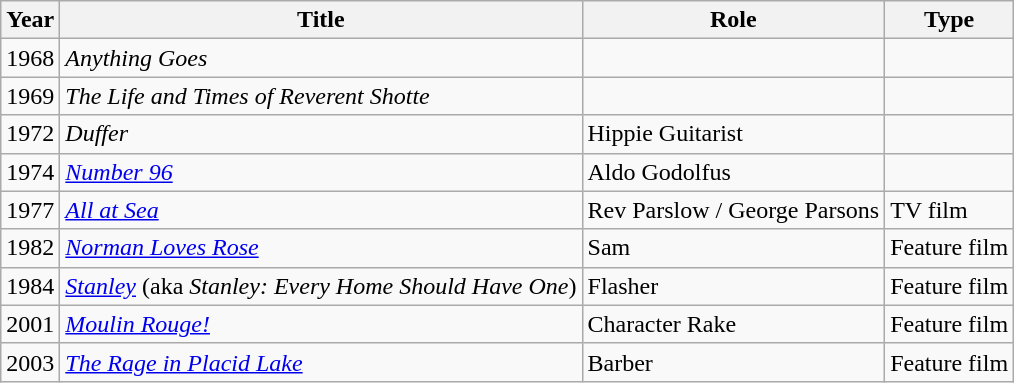<table class="wikitable">
<tr>
<th>Year</th>
<th>Title</th>
<th>Role</th>
<th>Type</th>
</tr>
<tr>
<td>1968</td>
<td><em>Anything Goes</em></td>
<td></td>
<td></td>
</tr>
<tr>
<td>1969</td>
<td><em>The Life and Times of Reverent Shotte</em></td>
<td></td>
<td></td>
</tr>
<tr>
<td>1972</td>
<td><em>Duffer</em></td>
<td>Hippie Guitarist</td>
<td></td>
</tr>
<tr>
<td>1974</td>
<td><em><a href='#'>Number 96</a></em></td>
<td>Aldo Godolfus</td>
<td></td>
</tr>
<tr>
<td>1977</td>
<td><em><a href='#'>All at Sea</a></em></td>
<td>Rev Parslow / George Parsons</td>
<td>TV film</td>
</tr>
<tr>
<td>1982</td>
<td><em><a href='#'>Norman Loves Rose</a></em></td>
<td>Sam</td>
<td>Feature film</td>
</tr>
<tr>
<td>1984</td>
<td><em><a href='#'>Stanley</a></em> (aka <em>Stanley: Every Home Should Have One</em>)</td>
<td>Flasher</td>
<td>Feature film</td>
</tr>
<tr>
<td>2001</td>
<td><em><a href='#'>Moulin Rouge!</a></em></td>
<td>Character Rake</td>
<td>Feature film</td>
</tr>
<tr>
<td>2003</td>
<td><em><a href='#'>The Rage in Placid Lake</a></em></td>
<td>Barber</td>
<td>Feature film</td>
</tr>
</table>
